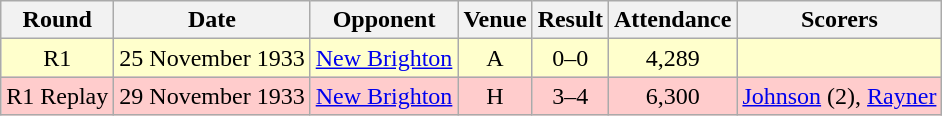<table class="wikitable" style="font-size:100%; text-align:center">
<tr>
<th>Round</th>
<th>Date</th>
<th>Opponent</th>
<th>Venue</th>
<th>Result</th>
<th>Attendance</th>
<th>Scorers</th>
</tr>
<tr style="background-color: #FFFFCC;">
<td>R1</td>
<td>25 November 1933</td>
<td><a href='#'>New Brighton</a></td>
<td>A</td>
<td>0–0</td>
<td>4,289</td>
<td></td>
</tr>
<tr style="background-color: #FFCCCC;">
<td>R1 Replay</td>
<td>29 November 1933</td>
<td><a href='#'>New Brighton</a></td>
<td>H</td>
<td>3–4</td>
<td>6,300</td>
<td><a href='#'>Johnson</a> (2), <a href='#'>Rayner</a></td>
</tr>
</table>
